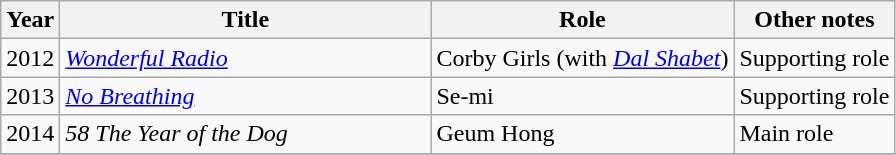<table class="wikitable plainrowheaders">
<tr>
<th>Year</th>
<th style=width:15em;">Title</th>
<th>Role</th>
<th>Other notes</th>
</tr>
<tr>
<td>2012</td>
<td scope=row><em><a href='#'>Wonderful Radio</a></em></td>
<td>Corby Girls (with <em><a href='#'>Dal Shabet</a></em>)</td>
<td>Supporting role</td>
</tr>
<tr>
<td>2013</td>
<td scope=row><em><a href='#'>No Breathing</a></em></td>
<td>Se-mi</td>
<td>Supporting role</td>
</tr>
<tr>
<td>2014</td>
<td scope=row><em>58 The Year of the Dog</em></td>
<td>Geum Hong</td>
<td>Main role</td>
</tr>
<tr>
</tr>
</table>
